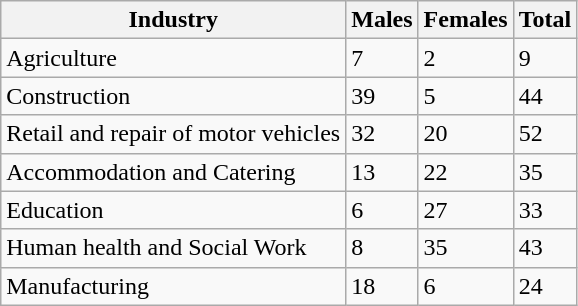<table class="wikitable">
<tr>
<th>Industry</th>
<th>Males</th>
<th>Females</th>
<th>Total</th>
</tr>
<tr>
<td>Agriculture</td>
<td>7</td>
<td>2</td>
<td>9</td>
</tr>
<tr>
<td>Construction</td>
<td>39</td>
<td>5</td>
<td>44</td>
</tr>
<tr>
<td>Retail and repair of motor vehicles</td>
<td>32</td>
<td>20</td>
<td>52</td>
</tr>
<tr>
<td>Accommodation and Catering</td>
<td>13</td>
<td>22</td>
<td>35</td>
</tr>
<tr>
<td>Education</td>
<td>6</td>
<td>27</td>
<td>33</td>
</tr>
<tr>
<td>Human health and Social Work</td>
<td>8</td>
<td>35</td>
<td>43</td>
</tr>
<tr>
<td>Manufacturing</td>
<td>18</td>
<td>6</td>
<td>24</td>
</tr>
</table>
